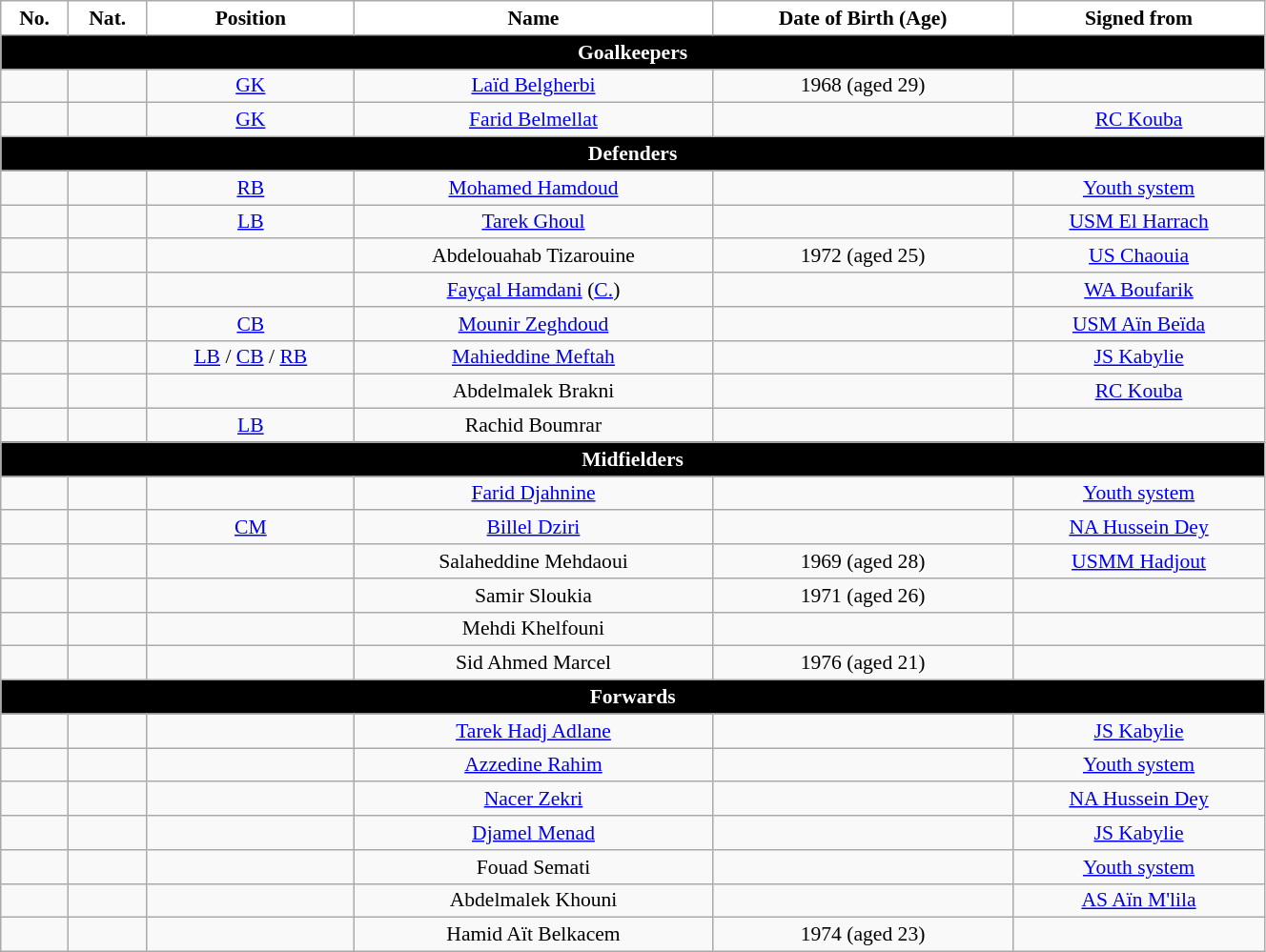<table class="wikitable" style="text-align:center; font-size:90%; width:70%">
<tr>
<th style="background:white; color:black; text-align:center;">No.</th>
<th style="background:white; color:black; text-align:center;">Nat.</th>
<th style="background:white; color:black; text-align:center;">Position</th>
<th style="background:white; color:black; text-align:center;">Name</th>
<th style="background:white; color:black; text-align:center;">Date of Birth (Age)</th>
<th style="background:white; color:black; text-align:center;">Signed from</th>
</tr>
<tr>
<th colspan="10" style="background:#000000; color:white; text-align:center">Goalkeepers</th>
</tr>
<tr>
</tr>
<tr>
<td></td>
<td></td>
<td><a href='#'>GK</a></td>
<td><a href='#'>Laïd Belgherbi</a></td>
<td>1968 (aged 29)</td>
<td></td>
</tr>
<tr>
<td></td>
<td></td>
<td><a href='#'>GK</a></td>
<td><a href='#'>Farid Belmellat</a></td>
<td></td>
<td><a href='#'>RC Kouba</a></td>
</tr>
<tr>
<th colspan="10" style="background:#000000; color:white; text-align:center">Defenders</th>
</tr>
<tr>
<td></td>
<td></td>
<td><a href='#'>RB</a></td>
<td><a href='#'>Mohamed Hamdoud</a></td>
<td></td>
<td><a href='#'>Youth system</a></td>
</tr>
<tr>
<td></td>
<td></td>
<td><a href='#'>LB</a></td>
<td><a href='#'>Tarek Ghoul</a></td>
<td></td>
<td><a href='#'>USM El Harrach</a></td>
</tr>
<tr>
<td></td>
<td></td>
<td></td>
<td>Abdelouahab Tizarouine</td>
<td>1972 (aged 25)</td>
<td><a href='#'>US Chaouia</a></td>
</tr>
<tr>
<td></td>
<td></td>
<td></td>
<td><a href='#'>Fayçal Hamdani</a> (<a href='#'>C.</a>)</td>
<td></td>
<td><a href='#'>WA Boufarik</a></td>
</tr>
<tr>
<td></td>
<td></td>
<td><a href='#'>CB</a></td>
<td><a href='#'>Mounir Zeghdoud</a></td>
<td></td>
<td><a href='#'>USM Aïn Beïda</a></td>
</tr>
<tr>
<td></td>
<td></td>
<td><a href='#'>LB</a> / <a href='#'>CB</a> / <a href='#'>RB</a></td>
<td><a href='#'>Mahieddine Meftah</a></td>
<td></td>
<td><a href='#'>JS Kabylie</a></td>
</tr>
<tr>
<td></td>
<td></td>
<td></td>
<td>Abdelmalek Brakni</td>
<td></td>
<td><a href='#'>RC Kouba</a></td>
</tr>
<tr>
<td></td>
<td></td>
<td><a href='#'>LB</a></td>
<td>Rachid Boumrar</td>
<td></td>
<td></td>
</tr>
<tr>
<th colspan="10" style="background:#000000; color:white; text-align:center">Midfielders</th>
</tr>
<tr>
<td></td>
<td></td>
<td></td>
<td><a href='#'>Farid Djahnine</a></td>
<td></td>
<td><a href='#'>Youth system</a></td>
</tr>
<tr>
<td></td>
<td></td>
<td><a href='#'>CM</a></td>
<td><a href='#'>Billel Dziri</a></td>
<td></td>
<td><a href='#'>NA Hussein Dey</a></td>
</tr>
<tr>
<td></td>
<td></td>
<td></td>
<td>Salaheddine Mehdaoui</td>
<td>1969 (aged 28)</td>
<td><a href='#'>USMM Hadjout</a></td>
</tr>
<tr>
<td></td>
<td></td>
<td></td>
<td>Samir Sloukia</td>
<td>1971 (aged 26)</td>
<td></td>
</tr>
<tr>
<td></td>
<td></td>
<td></td>
<td>Mehdi Khelfouni</td>
<td></td>
<td></td>
</tr>
<tr>
<td></td>
<td></td>
<td></td>
<td>Sid Ahmed Marcel</td>
<td>1976 (aged 21)</td>
<td></td>
</tr>
<tr>
<th colspan="10" style="background:#000000; color:white; text-align:center">Forwards</th>
</tr>
<tr>
<td></td>
<td></td>
<td></td>
<td><a href='#'>Tarek Hadj Adlane</a></td>
<td></td>
<td><a href='#'>JS Kabylie</a></td>
</tr>
<tr>
<td></td>
<td></td>
<td></td>
<td><a href='#'>Azzedine Rahim</a></td>
<td></td>
<td><a href='#'>Youth system</a></td>
</tr>
<tr>
<td></td>
<td></td>
<td></td>
<td><a href='#'>Nacer Zekri</a></td>
<td></td>
<td><a href='#'>NA Hussein Dey</a></td>
</tr>
<tr>
<td></td>
<td></td>
<td></td>
<td><a href='#'>Djamel Menad</a></td>
<td></td>
<td><a href='#'>JS Kabylie</a></td>
</tr>
<tr>
<td></td>
<td></td>
<td></td>
<td>Fouad Semati</td>
<td></td>
<td><a href='#'>Youth system</a></td>
</tr>
<tr>
<td></td>
<td></td>
<td></td>
<td>Abdelmalek Khouni</td>
<td></td>
<td><a href='#'>AS Aïn M'lila</a></td>
</tr>
<tr>
<td></td>
<td></td>
<td></td>
<td>Hamid Aït Belkacem</td>
<td>1974 (aged 23)</td>
<td></td>
</tr>
</table>
